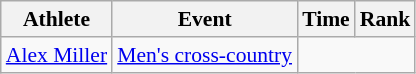<table class=wikitable style=font-size:90%;text-align:center>
<tr>
<th>Athlete</th>
<th>Event</th>
<th>Time</th>
<th>Rank</th>
</tr>
<tr align=center>
<td align=left><a href='#'>Alex Miller</a></td>
<td align=left><a href='#'>Men's cross-country</a></td>
<td colspan=2></td>
</tr>
</table>
